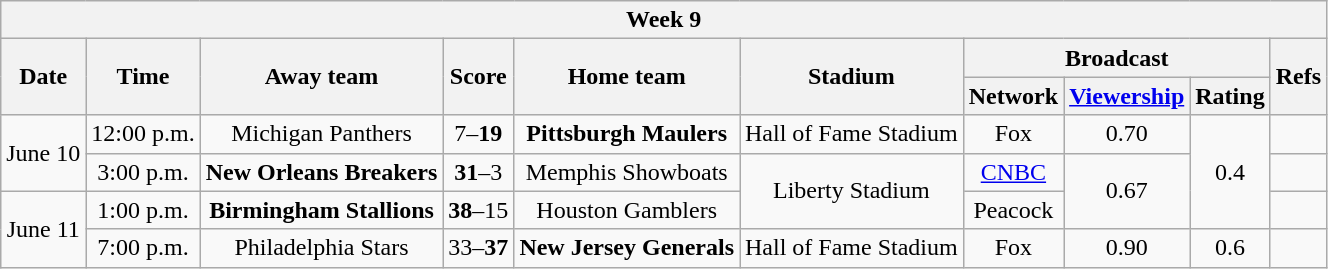<table class="wikitable" style="text-align:center;">
<tr>
<th colspan="10">Week 9</th>
</tr>
<tr>
<th rowspan="2">Date</th>
<th rowspan="2">Time<br></th>
<th rowspan="2">Away team</th>
<th rowspan="2">Score</th>
<th rowspan="2">Home team</th>
<th rowspan="2">Stadium</th>
<th colspan="3">Broadcast</th>
<th rowspan="2">Refs</th>
</tr>
<tr>
<th>Network</th>
<th><a href='#'>Viewership</a><br></th>
<th>Rating<br></th>
</tr>
<tr>
<td rowspan=2>June 10</td>
<td>12:00 p.m.</td>
<td>Michigan Panthers</td>
<td>7–<strong>19</strong></td>
<td><strong>Pittsburgh Maulers</strong></td>
<td>Hall of Fame Stadium</td>
<td>Fox</td>
<td>0.70</td>
<td rowspan=3>0.4</td>
<td></td>
</tr>
<tr>
<td>3:00 p.m.</td>
<td><strong>New Orleans Breakers</strong></td>
<td><strong>31</strong>–3</td>
<td>Memphis Showboats</td>
<td rowspan="2">Liberty Stadium</td>
<td><a href='#'>CNBC</a></td>
<td rowspan="2">0.67</td>
<td></td>
</tr>
<tr>
<td rowspan=2>June 11</td>
<td>1:00 p.m.</td>
<td><strong>Birmingham Stallions</strong></td>
<td><strong>38</strong>–15</td>
<td>Houston Gamblers</td>
<td>Peacock</td>
<td></td>
</tr>
<tr>
<td>7:00 p.m.</td>
<td>Philadelphia Stars</td>
<td>33–<strong>37</strong></td>
<td><strong>New Jersey Generals</strong></td>
<td>Hall of Fame Stadium</td>
<td>Fox</td>
<td>0.90</td>
<td>0.6</td>
<td></td>
</tr>
</table>
